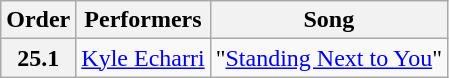<table class="wikitable" style="text-align:center;">
<tr>
<th>Order</th>
<th>Performers</th>
<th>Song</th>
</tr>
<tr>
<th>25.1</th>
<td><a href='#'>Kyle Echarri</a></td>
<td>"<a href='#'>Standing Next to You</a>"</td>
</tr>
</table>
